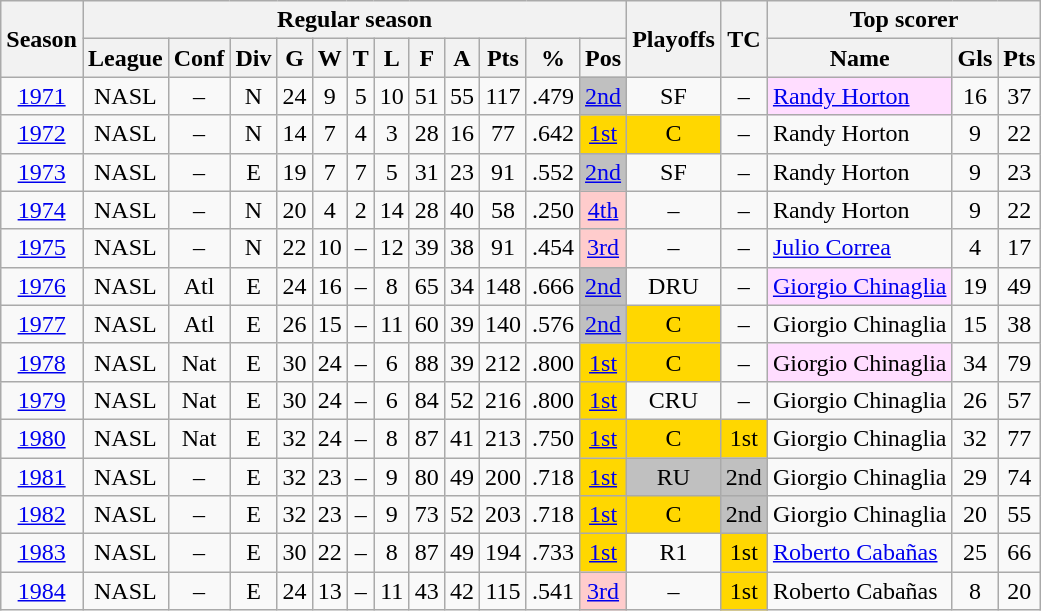<table class="wikitable" style="text-align: center">
<tr>
<th rowspan=2>Season</th>
<th colspan=12>Regular season</th>
<th rowspan=2>Playoffs</th>
<th rowspan=2>TC</th>
<th colspan=3>Top scorer</th>
</tr>
<tr>
<th>League</th>
<th>Conf</th>
<th>Div</th>
<th>G</th>
<th>W</th>
<th>T</th>
<th>L</th>
<th>F</th>
<th>A</th>
<th>Pts</th>
<th>%</th>
<th>Pos</th>
<th>Name</th>
<th>Gls</th>
<th>Pts</th>
</tr>
<tr>
<td><a href='#'>1971</a></td>
<td>NASL</td>
<td>–</td>
<td>N</td>
<td>24</td>
<td>9</td>
<td>5</td>
<td>10</td>
<td>51</td>
<td>55</td>
<td>117</td>
<td>.479</td>
<td bgcolor=silver><a href='#'>2nd</a></td>
<td>SF</td>
<td>–</td>
<td align="left" bgcolor=#FFDDFF><a href='#'>Randy Horton</a></td>
<td>16</td>
<td>37</td>
</tr>
<tr>
<td><a href='#'>1972</a></td>
<td>NASL</td>
<td>–</td>
<td>N</td>
<td>14</td>
<td>7</td>
<td>4</td>
<td>3</td>
<td>28</td>
<td>16</td>
<td>77</td>
<td>.642</td>
<td bgcolor=gold><a href='#'>1st</a></td>
<td bgcolor=gold>C</td>
<td>–</td>
<td align="left">Randy Horton</td>
<td>9</td>
<td>22</td>
</tr>
<tr>
<td><a href='#'>1973</a></td>
<td>NASL</td>
<td>–</td>
<td>E</td>
<td>19</td>
<td>7</td>
<td>7</td>
<td>5</td>
<td>31</td>
<td>23</td>
<td>91</td>
<td>.552</td>
<td bgcolor=silver><a href='#'>2nd</a></td>
<td>SF</td>
<td>–</td>
<td align="left">Randy Horton</td>
<td>9</td>
<td>23</td>
</tr>
<tr>
<td><a href='#'>1974</a></td>
<td>NASL</td>
<td>–</td>
<td>N</td>
<td>20</td>
<td>4</td>
<td>2</td>
<td>14</td>
<td>28</td>
<td>40</td>
<td>58</td>
<td>.250</td>
<td bgcolor="#FFCCCC"><a href='#'>4th</a></td>
<td>–</td>
<td>–</td>
<td align="left">Randy Horton</td>
<td>9</td>
<td>22</td>
</tr>
<tr>
<td><a href='#'>1975</a></td>
<td>NASL</td>
<td>–</td>
<td>N</td>
<td>22</td>
<td>10</td>
<td>–</td>
<td>12</td>
<td>39</td>
<td>38</td>
<td>91</td>
<td>.454</td>
<td bgcolor="#FFCCCC"><a href='#'>3rd</a></td>
<td>–</td>
<td>–</td>
<td align="left"><a href='#'>Julio Correa</a></td>
<td>4</td>
<td>17</td>
</tr>
<tr>
<td><a href='#'>1976</a></td>
<td>NASL</td>
<td>Atl</td>
<td>E</td>
<td>24</td>
<td>16</td>
<td>–</td>
<td>8</td>
<td>65</td>
<td>34</td>
<td>148</td>
<td>.666</td>
<td bgcolor=silver><a href='#'>2nd</a></td>
<td>DRU</td>
<td>–</td>
<td align="left" bgcolor=#FFDDFF><a href='#'>Giorgio Chinaglia</a></td>
<td>19</td>
<td>49</td>
</tr>
<tr>
<td><a href='#'>1977</a></td>
<td>NASL</td>
<td>Atl</td>
<td>E</td>
<td>26</td>
<td>15</td>
<td>–</td>
<td>11</td>
<td>60</td>
<td>39</td>
<td>140</td>
<td>.576</td>
<td bgcolor=silver><a href='#'>2nd</a></td>
<td bgcolor=gold>C</td>
<td>–</td>
<td align="left">Giorgio Chinaglia</td>
<td>15</td>
<td>38</td>
</tr>
<tr>
<td><a href='#'>1978</a></td>
<td>NASL</td>
<td>Nat</td>
<td>E</td>
<td>30</td>
<td>24</td>
<td>–</td>
<td>6</td>
<td>88</td>
<td>39</td>
<td>212</td>
<td>.800</td>
<td bgcolor=gold><a href='#'>1st</a></td>
<td bgcolor=gold>C</td>
<td>–</td>
<td align="left" bgcolor=#FFDDFF>Giorgio Chinaglia</td>
<td>34</td>
<td>79</td>
</tr>
<tr>
<td><a href='#'>1979</a></td>
<td>NASL</td>
<td>Nat</td>
<td>E</td>
<td>30</td>
<td>24</td>
<td>–</td>
<td>6</td>
<td>84</td>
<td>52</td>
<td>216</td>
<td>.800</td>
<td bgcolor=gold><a href='#'>1st</a></td>
<td>CRU</td>
<td>–</td>
<td align="left">Giorgio Chinaglia</td>
<td>26</td>
<td>57</td>
</tr>
<tr>
<td><a href='#'>1980</a></td>
<td>NASL</td>
<td>Nat</td>
<td>E</td>
<td>32</td>
<td>24</td>
<td>–</td>
<td>8</td>
<td>87</td>
<td>41</td>
<td>213</td>
<td>.750</td>
<td bgcolor=gold><a href='#'>1st</a></td>
<td bgcolor=gold>C</td>
<td bgcolor=gold>1st</td>
<td align="left">Giorgio Chinaglia</td>
<td>32</td>
<td>77</td>
</tr>
<tr>
<td><a href='#'>1981</a></td>
<td>NASL</td>
<td>–</td>
<td>E</td>
<td>32</td>
<td>23</td>
<td>–</td>
<td>9</td>
<td>80</td>
<td>49</td>
<td>200</td>
<td>.718</td>
<td bgcolor=gold><a href='#'>1st</a></td>
<td bgcolor=silver>RU</td>
<td bgcolor=silver>2nd</td>
<td align="left">Giorgio Chinaglia</td>
<td>29</td>
<td>74</td>
</tr>
<tr>
<td><a href='#'>1982</a></td>
<td>NASL</td>
<td>–</td>
<td>E</td>
<td>32</td>
<td>23</td>
<td>–</td>
<td>9</td>
<td>73</td>
<td>52</td>
<td>203</td>
<td>.718</td>
<td bgcolor=gold><a href='#'>1st</a></td>
<td bgcolor=gold>C</td>
<td bgcolor=silver>2nd</td>
<td align="left">Giorgio Chinaglia</td>
<td>20</td>
<td>55</td>
</tr>
<tr>
<td><a href='#'>1983</a></td>
<td>NASL</td>
<td>–</td>
<td>E</td>
<td>30</td>
<td>22</td>
<td>–</td>
<td>8</td>
<td>87</td>
<td>49</td>
<td>194</td>
<td>.733</td>
<td bgcolor=gold><a href='#'>1st</a></td>
<td>R1</td>
<td bgcolor=gold>1st</td>
<td align="left"><a href='#'>Roberto Cabañas</a></td>
<td>25</td>
<td>66</td>
</tr>
<tr>
<td><a href='#'>1984</a></td>
<td>NASL</td>
<td>–</td>
<td>E</td>
<td>24</td>
<td>13</td>
<td>–</td>
<td>11</td>
<td>43</td>
<td>42</td>
<td>115</td>
<td>.541</td>
<td bgcolor="#FFCCCC"><a href='#'>3rd</a></td>
<td>–</td>
<td bgcolor=gold>1st</td>
<td align="left">Roberto Cabañas</td>
<td>8</td>
<td>20</td>
</tr>
</table>
